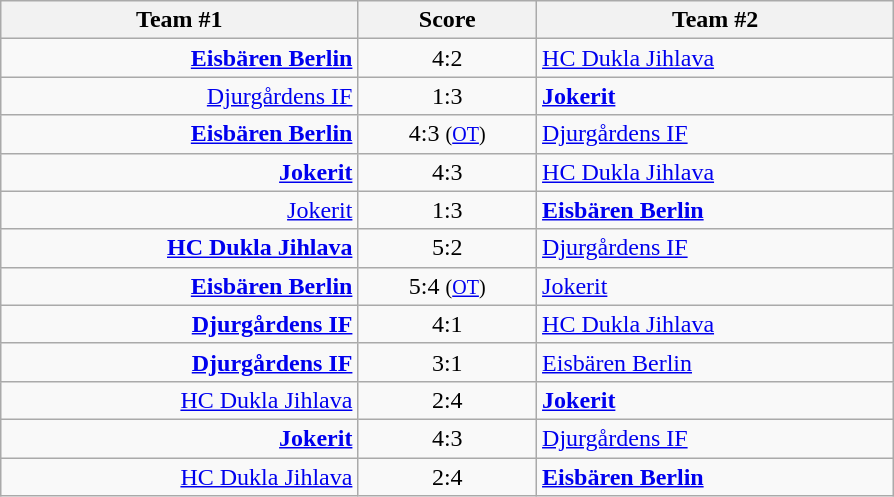<table class="wikitable" style="text-align: center;">
<tr>
<th width=22%>Team #1</th>
<th width=11%>Score</th>
<th width=22%>Team #2</th>
</tr>
<tr>
<td style="text-align: right;"><strong><a href='#'>Eisbären Berlin</a></strong> </td>
<td>4:2</td>
<td style="text-align: left;"> <a href='#'>HC Dukla Jihlava</a></td>
</tr>
<tr>
<td style="text-align: right;"><a href='#'>Djurgårdens IF</a> </td>
<td>1:3</td>
<td style="text-align: left;"> <strong><a href='#'>Jokerit</a></strong></td>
</tr>
<tr>
<td style="text-align: right;"><strong><a href='#'>Eisbären Berlin</a></strong> </td>
<td>4:3 <small>(<a href='#'>OT</a>)</small></td>
<td style="text-align: left;"> <a href='#'>Djurgårdens IF</a></td>
</tr>
<tr>
<td style="text-align: right;"><strong><a href='#'>Jokerit</a></strong> </td>
<td>4:3</td>
<td style="text-align: left;"> <a href='#'>HC Dukla Jihlava</a></td>
</tr>
<tr>
<td style="text-align: right;"><a href='#'>Jokerit</a> </td>
<td>1:3</td>
<td style="text-align: left;"> <strong><a href='#'>Eisbären Berlin</a></strong></td>
</tr>
<tr>
<td style="text-align: right;"><strong><a href='#'>HC Dukla Jihlava</a></strong> </td>
<td>5:2</td>
<td style="text-align: left;"> <a href='#'>Djurgårdens IF</a></td>
</tr>
<tr>
<td style="text-align: right;"><strong><a href='#'>Eisbären Berlin</a></strong> </td>
<td>5:4 <small>(<a href='#'>OT</a>)</small></td>
<td style="text-align: left;"> <a href='#'>Jokerit</a></td>
</tr>
<tr>
<td style="text-align: right;"><strong><a href='#'>Djurgårdens IF</a></strong> </td>
<td>4:1</td>
<td style="text-align: left;"> <a href='#'>HC Dukla Jihlava</a></td>
</tr>
<tr>
<td style="text-align: right;"><strong><a href='#'>Djurgårdens IF</a></strong> </td>
<td>3:1</td>
<td style="text-align: left;"> <a href='#'>Eisbären Berlin</a></td>
</tr>
<tr>
<td style="text-align: right;"><a href='#'>HC Dukla Jihlava</a> </td>
<td>2:4</td>
<td style="text-align: left;"> <strong><a href='#'>Jokerit</a></strong></td>
</tr>
<tr>
<td style="text-align: right;"><strong><a href='#'>Jokerit</a></strong> </td>
<td>4:3</td>
<td style="text-align: left;"> <a href='#'>Djurgårdens IF</a></td>
</tr>
<tr>
<td style="text-align: right;"><a href='#'>HC Dukla Jihlava</a> </td>
<td>2:4</td>
<td style="text-align: left;"> <strong><a href='#'>Eisbären Berlin</a></strong></td>
</tr>
</table>
